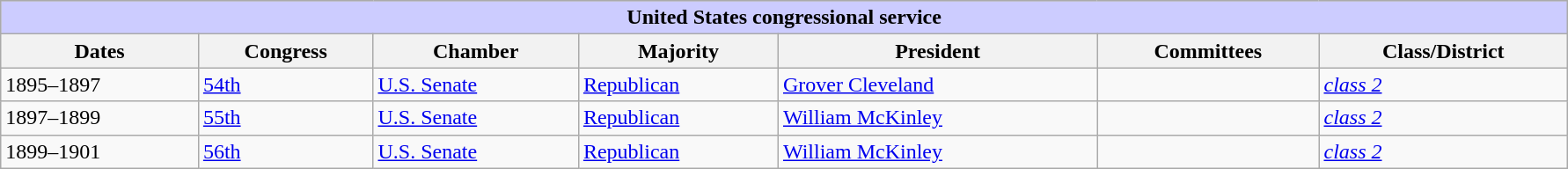<table class=wikitable style="width: 94%" style="text-align: center;" align="center">
<tr bgcolor=#cccccc>
<th colspan=7 style="background: #ccccff;">United States congressional service</th>
</tr>
<tr>
<th><strong>Dates</strong></th>
<th><strong>Congress</strong></th>
<th><strong>Chamber</strong></th>
<th><strong>Majority</strong></th>
<th><strong>President</strong></th>
<th><strong>Committees</strong></th>
<th><strong>Class/District</strong></th>
</tr>
<tr>
<td>1895–1897</td>
<td><a href='#'>54th</a></td>
<td><a href='#'>U.S. Senate</a></td>
<td><a href='#'>Republican</a></td>
<td><a href='#'>Grover Cleveland</a></td>
<td></td>
<td><a href='#'><em>class 2</em></a></td>
</tr>
<tr>
<td>1897–1899</td>
<td><a href='#'>55th</a></td>
<td><a href='#'>U.S. Senate</a></td>
<td><a href='#'>Republican</a></td>
<td><a href='#'>William McKinley</a></td>
<td></td>
<td><a href='#'><em>class 2</em></a></td>
</tr>
<tr>
<td>1899–1901</td>
<td><a href='#'>56th</a></td>
<td><a href='#'>U.S. Senate</a></td>
<td><a href='#'>Republican</a></td>
<td><a href='#'>William McKinley</a></td>
<td></td>
<td><a href='#'><em>class 2</em></a></td>
</tr>
</table>
